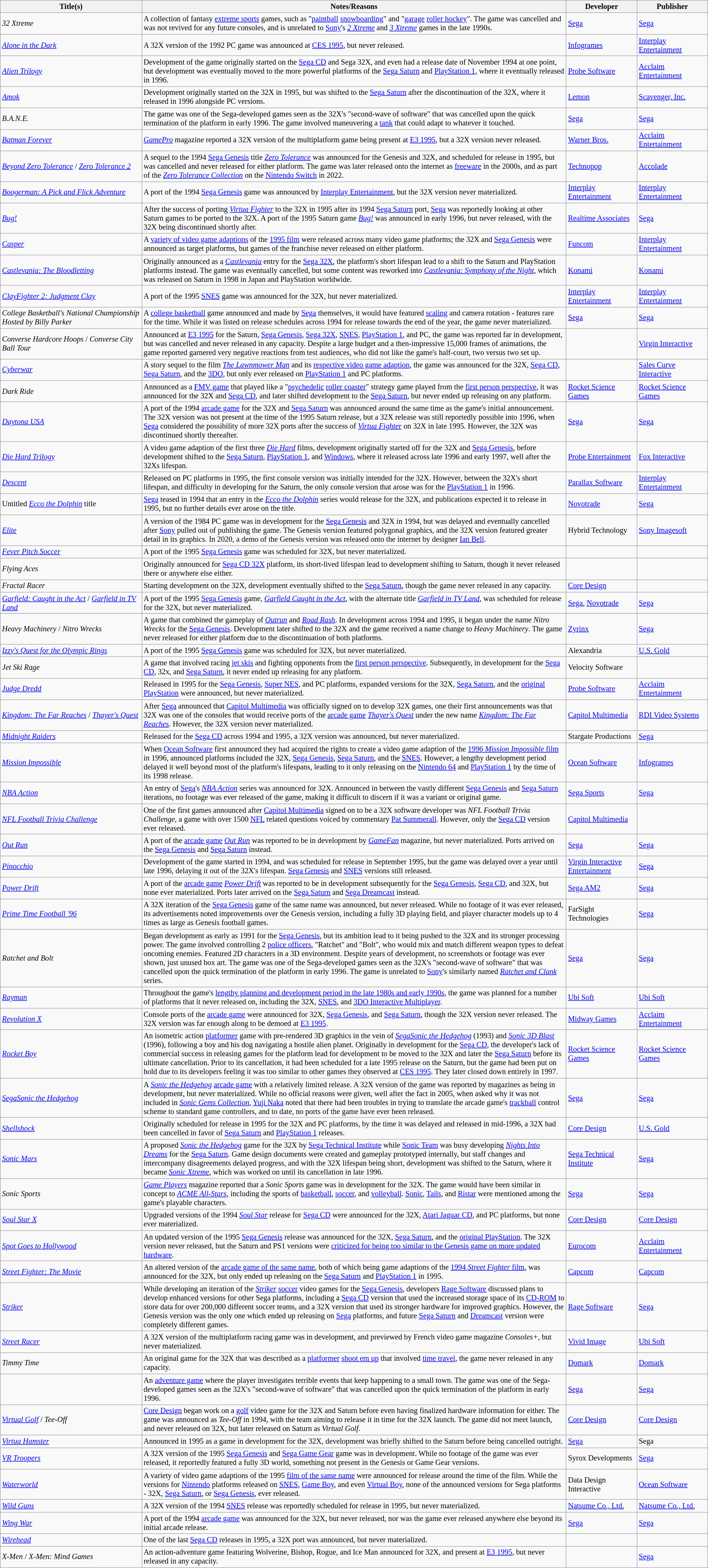<table class="wikitable sortable" id="softwarelist" style="width:100%; font-size:85%;">
<tr>
<th width=20%>Title(s)</th>
<th width=60% class="unsortable">Notes/Reasons</th>
<th width=10%>Developer</th>
<th width=10%>Publisher</th>
</tr>
<tr>
<td id="0–9"><em>32 Xtreme</em></td>
<td>A collection of fantasy <a href='#'>extreme sports</a> games, such as "<a href='#'>paintball</a> <a href='#'>snowboarding</a>" and "<a href='#'>garage</a> <a href='#'>roller hockey</a>". The game was cancelled and was not revived for any future consoles, and is unrelated to <a href='#'>Sony</a>'s <em><a href='#'>2 Xtreme</a></em> and <em><a href='#'>3 Xtreme</a></em> games in the late 1990s.</td>
<td><a href='#'>Sega</a></td>
<td><a href='#'>Sega</a></td>
</tr>
<tr>
<td id="a"><em><a href='#'>Alone in the Dark</a></em></td>
<td>A 32X version of the 1992 PC game was announced at <a href='#'>CES 1995</a>, but never released.</td>
<td><a href='#'>Infogrames</a></td>
<td><a href='#'>Interplay Entertainment</a></td>
</tr>
<tr>
<td><em><a href='#'>Alien Trilogy</a></em></td>
<td>Development of the game originally started on the <a href='#'>Sega CD</a> and Sega 32X, and even had a release date of November 1994 at one point, but development was eventually moved to the more powerful platforms of the <a href='#'>Sega Saturn</a> and <a href='#'>PlayStation 1</a>, where it eventually released in 1996.</td>
<td><a href='#'>Probe Software</a></td>
<td><a href='#'>Acclaim Entertainment</a></td>
</tr>
<tr>
<td><em><a href='#'>Amok</a></em></td>
<td>Development originally started on the 32X in 1995, but was shifted to the <a href='#'>Sega Saturn</a> after the discontinuation of the 32X, where it released in 1996 alongside PC versions.</td>
<td><a href='#'>Lemon</a></td>
<td><a href='#'>Scavenger, Inc.</a></td>
</tr>
<tr>
<td id="b"><em>B.A.N.E.</em></td>
<td>The game was one of the Sega-developed games seen as the 32X's "second-wave of software" that was cancelled upon the quick termination of the platform in early 1996. The game involved maneuvering a <a href='#'>tank</a> that could adapt to whatever it touched.</td>
<td><a href='#'>Sega</a></td>
<td><a href='#'>Sega</a></td>
</tr>
<tr>
<td><em><a href='#'>Batman Forever</a></em></td>
<td><em><a href='#'>GamePro</a></em> magazine reported a 32X version of the multiplatform game being present at <a href='#'>E3 1995</a>, but a 32X version never released.</td>
<td><a href='#'>Warner Bros.</a></td>
<td><a href='#'>Acclaim Entertainment</a></td>
</tr>
<tr>
<td><em><a href='#'>Beyond Zero Tolerance</a></em> / <em><a href='#'>Zero Tolerance 2</a></em></td>
<td>A sequel to the 1994 <a href='#'>Sega Genesis</a> title <em><a href='#'>Zero Tolerance</a></em> was announced for the Genesis and 32X, and scheduled for release in 1995, but was cancelled and never released for either platform. The game was later released onto the internet as <a href='#'>freeware</a> in the 2000s, and as part of the <em><a href='#'>Zero Tolerance Collection</a></em> on the <a href='#'>Nintendo Switch</a> in 2022.</td>
<td><a href='#'>Technopop</a></td>
<td><a href='#'>Accolade</a></td>
</tr>
<tr>
<td><em><a href='#'>Boogerman: A Pick and Flick Adventure</a></em></td>
<td>A port of the 1994 <a href='#'>Sega Genesis</a> game was announced by <a href='#'>Interplay Entertainment</a>, but the 32X version never materialized.</td>
<td><a href='#'>Interplay Entertainment</a></td>
<td><a href='#'>Interplay Entertainment</a></td>
</tr>
<tr>
<td><em><a href='#'>Bug!</a></em></td>
<td>After the success of porting <em><a href='#'>Virtua Fighter</a></em> to the 32X in 1995 after its 1994 <a href='#'>Sega Saturn</a> port, <a href='#'>Sega</a> was reportedly looking at other Saturn games to be ported to the 32X. A port of the 1995 Saturn game <em><a href='#'>Bug!</a></em> was announced in early 1996, but never released, with the 32X being discontinued shortly after.</td>
<td><a href='#'>Realtime Associates</a></td>
<td><a href='#'>Sega</a></td>
</tr>
<tr>
<td id="c"><em><a href='#'>Casper</a></em></td>
<td>A <a href='#'>variety of video game adaptions</a> of the <a href='#'>1995 film</a> were released across many video game platforms; the 32X and <a href='#'>Sega Genesis</a> were announced as target platforms, but games of the franchise never released on either platform.</td>
<td><a href='#'>Funcom</a></td>
<td><a href='#'>Interplay Entertainment</a></td>
</tr>
<tr>
<td><em><a href='#'>Castlevania: The Bloodletting</a></em></td>
<td>Originally announced as a <em><a href='#'>Castlevania</a></em> entry for the <a href='#'>Sega 32X</a>, the platform's short lifespan lead to a shift to the Saturn and PlayStation platforms instead. The game was eventually cancelled, but some content was reworked into <em><a href='#'>Castlevania: Symphony of the Night</a></em>, which was released on Saturn in 1998 in Japan and PlayStation worldwide.</td>
<td><a href='#'>Konami</a></td>
<td><a href='#'>Konami</a></td>
</tr>
<tr>
<td><em><a href='#'>ClayFighter 2: Judgment Clay</a></em></td>
<td>A port of the 1995 <a href='#'>SNES</a> game was announced for the 32X, but never materialized.</td>
<td><a href='#'>Interplay Entertainment</a></td>
<td><a href='#'>Interplay Entertainment</a></td>
</tr>
<tr>
<td><em>College Basketball's National Championship Hosted by Billy Parker</em></td>
<td>A <a href='#'>college basketball</a> game announced and made by <a href='#'>Sega</a> themselves, it would have featured <a href='#'>scaling</a> and camera rotation - features rare for the time. While it was listed on release schedules across 1994 for release towards the end of the year, the game never materialized.</td>
<td><a href='#'>Sega</a></td>
<td><a href='#'>Sega</a></td>
</tr>
<tr>
<td><em>Converse Hardcore Hoops</em> / <em>Converse City Ball Tour</em></td>
<td>Announced at <a href='#'>E3 1995</a> for the Saturn, <a href='#'>Sega Genesis</a>, <a href='#'>Sega 32X</a>, <a href='#'>SNES</a>, <a href='#'>PlayStation 1</a>, and PC, the game was reported far in development, but was cancelled and never released in any capacity. Despite a large budget and a then-impressive 15,000 frames of animations, the game reported garnered very negative reactions from test audiences, who did not like the game's half-court, two versus two set up.</td>
<td></td>
<td><a href='#'>Virgin Interactive</a></td>
</tr>
<tr>
<td><em><a href='#'>Cyberwar</a></em></td>
<td>A story sequel to the film <em><a href='#'>The Lawnmower Man</a></em> and its <a href='#'>respective video game adaption</a>, the game was announced for the 32X, <a href='#'>Sega CD</a>, <a href='#'>Sega Saturn</a>, and the <a href='#'>3DO</a>, but only ever released on <a href='#'>PlayStation 1</a> and PC platforms.</td>
<td></td>
<td><a href='#'>Sales Curve Interactive</a></td>
</tr>
<tr>
<td id="d"><em>Dark Ride</em></td>
<td>Announced as a <a href='#'>FMV game</a> that played like a "<a href='#'>psychedelic</a> <a href='#'>roller coaster</a>" strategy game played from the <a href='#'>first person perspective</a>, it was announced for the 32X and <a href='#'>Sega CD</a>, and later shifted development to the <a href='#'>Sega Saturn</a>, but never ended up releasing on any platform.</td>
<td><a href='#'>Rocket Science Games</a></td>
<td><a href='#'>Rocket Science Games</a></td>
</tr>
<tr>
<td><em><a href='#'>Daytona USA</a></em></td>
<td>A port of the 1994 <a href='#'>arcade game</a> for the 32X and <a href='#'>Sega Saturn</a> was announced around the same time as the game's initial announcement. The 32X version was not present at the time of the 1995 Saturn release, but a 32X release was still reportedly possible into 1996, when <a href='#'>Sega</a> considered the possibility of more 32X ports after the success of <em><a href='#'>Virtua Fighter</a></em> on 32X in late 1995. However, the 32X was discontinued shortly thereafter.</td>
<td><a href='#'>Sega</a></td>
<td><a href='#'>Sega</a></td>
</tr>
<tr>
<td><em><a href='#'>Die Hard Trilogy</a></em></td>
<td>A video game adaption of the first three <em><a href='#'>Die Hard</a></em> films, development originally started off for the 32X and <a href='#'>Sega Genesis</a>, before development shifted to the <a href='#'>Sega Saturn</a>, <a href='#'>PlayStation 1</a>, and <a href='#'>Windows</a>, where it released across late 1996 and early 1997, well after the 32Xs lifespan.</td>
<td><a href='#'>Probe Entertainment</a></td>
<td><a href='#'>Fox Interactive</a></td>
</tr>
<tr>
<td><em><a href='#'>Descent</a></em></td>
<td>Released on PC platforms in 1995, the first console version was initially intended for the 32X. However, between the 32X's short lifespan, and difficulty in developing for the Saturn, the only console version that arose was for the <a href='#'>PlayStation 1</a> in 1996.</td>
<td><a href='#'>Parallax Software</a></td>
<td><a href='#'>Interplay Entertainment</a></td>
</tr>
<tr>
<td id="e">Untitled <em><a href='#'>Ecco the Dolphin</a></em> title</td>
<td><a href='#'>Sega</a> teased in 1994 that an entry in the <em><a href='#'>Ecco the Dolphin</a></em> series would release for the 32X, and publications expected it to release in 1995, but no further details ever arose on the title.</td>
<td><a href='#'>Novotrade</a></td>
<td><a href='#'>Sega</a></td>
</tr>
<tr>
<td><em><a href='#'>Elite</a></em></td>
<td>A version of the 1984 PC game was in development for the <a href='#'>Sega Genesis</a> and 32X in 1994, but was delayed and eventually cancelled after <a href='#'>Sony</a> pulled out of publishing the game. The Genesis version featured polygonal graphics, and the 32X version featured greater detail in its graphics. In 2020, a demo of the Genesis version was released onto the internet by designer <a href='#'>Ian Bell</a>.</td>
<td>Hybrid Technology</td>
<td><a href='#'>Sony Imagesoft</a></td>
</tr>
<tr>
<td id="f"><em><a href='#'>Fever Pitch Soccer</a></em></td>
<td>A port of the 1995 <a href='#'>Sega Genesis</a> game was scheduled for 32X, but never materialized.</td>
<td></td>
<td></td>
</tr>
<tr>
<td><em>Flying Aces</em></td>
<td>Originally announced for <a href='#'>Sega CD 32X</a> platform, its short-lived lifespan lead to development shifting to Saturn, though it never released there or anywhere else either.</td>
<td></td>
<td></td>
</tr>
<tr>
<td><em>Fractal Racer</em></td>
<td>Starting development on the 32X, development eventually shifted to the <a href='#'>Sega Saturn</a>, though the game never released in any capacity.</td>
<td><a href='#'>Core Design</a></td>
<td></td>
</tr>
<tr>
<td id="g"><em><a href='#'>Garfield: Caught in the Act</a></em> / <em><a href='#'>Garfield in TV Land</a></em></td>
<td>A port of the 1995 <a href='#'>Sega Genesis</a> game, <em><a href='#'>Garfield Caught in the Act</a></em>, with the alternate title <em><a href='#'>Garfield in TV Land</a></em>, was scheduled for release for the 32X, but never materialized.</td>
<td><a href='#'>Sega</a>, <a href='#'>Novotrade</a></td>
<td><a href='#'>Sega</a></td>
</tr>
<tr>
</tr>
<tr>
<td id="h"><em>Heavy Machinery</em> / <em>Nitro Wrecks</em></td>
<td>A game that combined the gameplay of <em><a href='#'>Outrun</a></em> and <em><a href='#'>Road Rash</a></em>. In development across 1994 and 1995, it began under the name <em>Nitro Wrecks</em> for the <a href='#'>Sega Genesis</a>. Development later shifted to the 32X and the game received a name change to <em>Heavy Machinery</em>. The game never released for either platform due to the discontinuation of both platforms.</td>
<td><a href='#'>Zyrinx</a></td>
<td><a href='#'>Sega</a></td>
</tr>
<tr>
<td id="i"><em><a href='#'>Izzy's Quest for the Olympic Rings</a></em></td>
<td>A port of the 1995 <a href='#'>Sega Genesis</a> game was scheduled for 32X, but never materialized.</td>
<td>Alexandria</td>
<td><a href='#'>U.S. Gold</a></td>
</tr>
<tr>
<td id="j"><em>Jet Ski Rage</em></td>
<td>A game that involved racing <a href='#'>jet skis</a> and fighting opponents from the <a href='#'>first person perspective</a>. Subsequently, in development for the <a href='#'>Sega CD</a>, 32x, and <a href='#'>Sega Saturn</a>, it never ended up releasing for any platform.</td>
<td>Velocity Software</td>
<td></td>
</tr>
<tr>
<td><em><a href='#'>Judge Dredd</a></em></td>
<td>Released in 1995 for the <a href='#'>Sega Genesis</a>, <a href='#'>Super NES</a>, and PC platforms, expanded versions for the 32X, <a href='#'>Sega Saturn</a>, and the <a href='#'>original PlayStation</a> were announced, but never materialized.</td>
<td><a href='#'>Probe Software</a></td>
<td><a href='#'>Acclaim Entertainment</a></td>
</tr>
<tr>
<td id="k"><em><a href='#'>Kingdom: The Far Reaches</a></em> / <em><a href='#'>Thayer's Quest</a></em></td>
<td>After <a href='#'>Sega</a> announced that <a href='#'>Capitol Multimedia</a> was officially signed on to develop 32X games, one their first announcements was that 32X was one of the consoles that would receive ports of the <a href='#'>arcade game</a> <em><a href='#'>Thayer's Quest</a></em> under the new name <em><a href='#'>Kingdom: The Far Reaches</a></em>. However, the 32X version never materialized.</td>
<td><a href='#'>Capitol Multimedia</a></td>
<td><a href='#'>RDI Video Systems</a></td>
</tr>
<tr>
<td id="m"><em><a href='#'>Midnight Raiders</a></em></td>
<td>Released for the <a href='#'>Sega CD</a> across 1994 and 1995, a 32X version was announced, but never materialized.</td>
<td>Stargate Productions</td>
<td><a href='#'>Sega</a></td>
</tr>
<tr>
<td><em><a href='#'>Mission Impossible</a></em></td>
<td>When <a href='#'>Ocean Software</a> first announced they had acquired the rights to create a video game adaption of the <a href='#'>1996 <em>Mission Impossible</em> film</a> in 1996, announced platforms included the 32X, <a href='#'>Sega Genesis</a>, <a href='#'>Sega Saturn</a>, and the <a href='#'>SNES</a>. However, a lengthy development period delayed it well beyond most of the platform's lifespans, leading to it only releasing on the <a href='#'>Nintendo 64</a> and <a href='#'>PlayStation 1</a> by the time of its 1998 release.</td>
<td><a href='#'>Ocean Software</a></td>
<td><a href='#'>Infogrames</a></td>
</tr>
<tr>
<td id="n"><em><a href='#'>NBA Action</a></em></td>
<td>An entry of <a href='#'>Sega</a>'s <em><a href='#'>NBA Action</a></em> series was announced for 32X. Announced in between the vastly different <a href='#'>Sega Genesis</a> and <a href='#'>Sega Saturn</a> iterations, no footage was ever released of the game, making it difficult to discern if it was a variant or original game.</td>
<td><a href='#'>Sega Sports</a></td>
<td><a href='#'>Sega</a></td>
</tr>
<tr>
<td><em><a href='#'>NFL Football Trivia Challenge</a></em></td>
<td>One of the first games announced after <a href='#'>Capitol Multimedia</a> signed on to be a 32X software developer was <em>NFL Football Trivia Challenge</em>, a game with over 1500 <a href='#'>NFL</a> related questions voiced by commentary <a href='#'>Pat Summerall</a>. However, only the <a href='#'>Sega CD</a> version ever released.</td>
<td><a href='#'>Capitol Multimedia</a></td>
<td></td>
</tr>
<tr>
<td id="o"><em><a href='#'>Out Run</a></em></td>
<td>A port of the <a href='#'>arcade game</a> <em><a href='#'>Out Run</a></em> was reported to be in development by <em><a href='#'>GameFan</a></em> magazine, but never materialized. Ports arrived on the <a href='#'>Sega Genesis</a> and <a href='#'>Sega Saturn</a> instead.</td>
<td><a href='#'>Sega</a></td>
<td><a href='#'>Sega</a></td>
</tr>
<tr>
<td id="p"><em><a href='#'>Pinocchio</a></em></td>
<td>Development of the game started in 1994, and was scheduled for release in September 1995, but the game was delayed over a year until late 1996, delaying it out of the 32X's lifespan. <a href='#'>Sega Genesis</a> and <a href='#'>SNES</a> versions still released.</td>
<td><a href='#'>Virgin Interactive Entertainment</a></td>
<td><a href='#'>Sega</a></td>
</tr>
<tr>
<td><em><a href='#'>Power Drift</a></em></td>
<td>A port of the <a href='#'>arcade game</a> <em><a href='#'>Power Drift</a></em> was reported to be in development subsequently for the <a href='#'>Sega Genesis</a>, <a href='#'>Sega CD</a>, and 32X, but none ever materialized. Ports later arrived on the <a href='#'>Sega Saturn</a> and <a href='#'>Sega Dreamcast</a> instead.</td>
<td><a href='#'>Sega AM2</a></td>
<td><a href='#'>Sega</a></td>
</tr>
<tr>
<td><em><a href='#'>Prime Time Football '96</a></em></td>
<td>A 32X iteration of the <a href='#'>Sega Genesis</a> game of the same name was announced, but never released. While no footage of it was ever released, its advertisements noted improvements over the Genesis version, including a fully 3D playing field, and player character models up to 4 times as large as Genesis football games.</td>
<td>FarSight Technologies</td>
<td><a href='#'>Sega</a></td>
</tr>
<tr>
<td id="r"><em>Ratchet and Bolt</em></td>
<td>Began development as early as 1991 for the <a href='#'>Sega Genesis</a>, but its ambition lead to it being pushed to the 32X and its stronger processing power. The game involved controlling 2 <a href='#'>police officers</a>, "Ratchet" and "Bolt", who would mix and match different weapon types to defeat oncoming enemies. Featured 2D characters in a 3D environment. Despite years of development, no screenshots or footage was ever shown, just unused box art. The game was one of the Sega-developed games seen as the 32X's "second-wave of software" that was cancelled upon the quick termination of the platform in early 1996. The game is unrelated to <a href='#'>Sony</a>'s similarly named <em><a href='#'>Ratchet and Clank</a></em> series.</td>
<td><a href='#'>Sega</a></td>
<td><a href='#'>Sega</a></td>
</tr>
<tr>
<td><em><a href='#'>Rayman</a></em></td>
<td>Throughout the game's <a href='#'>lengthy planning and development period in the late 1980s and early 1990s</a>, the game was planned for a number of platforms that it never released on, including the 32X, <a href='#'>SNES</a>, and <a href='#'>3DO Interactive Multiplayer</a>.</td>
<td><a href='#'>Ubi Soft</a></td>
<td><a href='#'>Ubi Soft</a></td>
</tr>
<tr>
<td><em><a href='#'>Revolution X</a></em></td>
<td>Console ports of the <a href='#'>arcade game</a> were announced for 32X, <a href='#'>Sega Genesis</a>, and <a href='#'>Sega Saturn</a>, though the 32X version never released. The 32X version was far enough along to be demoed at <a href='#'>E3 1995</a>.</td>
<td><a href='#'>Midway Games</a></td>
<td><a href='#'>Acclaim Entertainment</a></td>
</tr>
<tr>
<td><em><a href='#'>Rocket Boy</a></em></td>
<td>An isometric action <a href='#'>platformer</a> game with pre-rendered 3D graphics in the vein of <em><a href='#'>SegaSonic the Hedgehog</a></em> (1993) and <em><a href='#'>Sonic 3D Blast</a></em> (1996), following a boy and his dog navigating a hostile alien planet. Originally in development for the <a href='#'>Sega CD</a>, the developer's lack of commercial success in releasing games for the platform lead for development to be moved to the 32X and later the <a href='#'>Sega Saturn</a> before its ultimate cancellation. Prior to its cancellation, it had been scheduled for a late 1995 release on the Saturn, but the game had been put on hold due to its developers feeling it was too similar to other games they observed at <a href='#'>CES 1995</a>. They later closed down entirely in 1997.</td>
<td><a href='#'>Rocket Science Games</a></td>
<td><a href='#'>Rocket Science Games</a></td>
</tr>
<tr>
<td id="s"><em><a href='#'>SegaSonic the Hedgehog</a></em></td>
<td>A <em><a href='#'>Sonic the Hedgehog</a></em> <a href='#'>arcade game</a> with a relatively limited release. A 32X version of the game was reported by magazines as being in development, but never materialized. While no official reasons were given, well after the fact in 2005, when asked why it was not included in <em><a href='#'>Sonic Gems Collection</a></em>, <a href='#'>Yuji Naka</a> noted that there had been troubles in trying to translate the arcade game's <a href='#'>trackball</a> control scheme to standard game controllers, and to date, no ports of the game have ever been released.</td>
<td><a href='#'>Sega</a></td>
<td><a href='#'>Sega</a></td>
</tr>
<tr>
<td><em><a href='#'>Shellshock</a></em></td>
<td>Originally scheduled for release in 1995 for the 32X and PC platforms, by the time it was delayed and released in mid-1996, a 32X had been cancelled in favor of <a href='#'>Sega Saturn</a> and <a href='#'>PlayStation 1</a> releases.</td>
<td><a href='#'>Core Design</a></td>
<td><a href='#'>U.S. Gold</a></td>
</tr>
<tr>
<td><em><a href='#'>Sonic Mars</a></em></td>
<td>A proposed <em><a href='#'>Sonic the Hedgehog</a></em> game for the 32X by <a href='#'>Sega Technical Institute</a> while <a href='#'>Sonic Team</a> was busy developing <em><a href='#'>Nights Into Dreams</a></em> for the <a href='#'>Sega Saturn</a>. Game design documents were created and gameplay prototyped internally, but staff changes and intercompany disagreements delayed progress, and with the 32X lifespan being short, development was shifted to the Saturn, where it became <em><a href='#'>Sonic Xtreme</a></em>, which was worked on until its cancellation in late 1996.</td>
<td><a href='#'>Sega Technical Institute</a></td>
<td><a href='#'>Sega</a></td>
</tr>
<tr>
<td><em>Sonic Sports</em></td>
<td><em><a href='#'>Game Players</a></em> magazine reported that a <em>Sonic Sports</em> game was in development for the 32X. The game would have been similar in concept to <em><a href='#'>ACME All-Stars</a></em>, including the sports of <a href='#'>basketball</a>, <a href='#'>soccer</a>, and <a href='#'>volleyball</a>. <a href='#'>Sonic</a>, <a href='#'>Tails</a>, and <a href='#'>Ristar</a> were mentioned among the game's playable characters.</td>
<td><a href='#'>Sega</a></td>
<td><a href='#'>Sega</a></td>
</tr>
<tr>
<td><em><a href='#'>Soul Star X</a></em></td>
<td>Upgraded versions of the 1994 <em><a href='#'>Soul Star</a></em> release for <a href='#'>Sega CD</a> were announced for the 32X, <a href='#'>Atari Jaguar CD</a>, and PC platforms, but none ever materialized.</td>
<td><a href='#'>Core Design</a></td>
<td><a href='#'>Core Design</a></td>
</tr>
<tr>
<td><em><a href='#'>Spot Goes to Hollywood</a></em></td>
<td>An updated version of the 1995 <a href='#'>Sega Genesis</a> release was announced for the 32X, <a href='#'>Sega Saturn</a>, and the <a href='#'>original PlayStation</a>. The 32X version never released, but the Saturn and PS1 versions were <a href='#'>criticized for being too similar to the Genesis game on more updated hardware</a>.</td>
<td><a href='#'>Eurocom</a></td>
<td><a href='#'>Acclaim Entertainment</a></td>
</tr>
<tr>
<td><em><a href='#'>Street Fighter: The Movie</a></em></td>
<td>An altered version of the <a href='#'>arcade game of the same name</a>, both of which being game adaptions of the <a href='#'>1994 <em>Street Fighter</em> film</a>, was announced for the 32X, but only ended up releasing on the <a href='#'>Sega Saturn</a> and <a href='#'>PlayStation 1</a> in 1995.</td>
<td><a href='#'>Capcom</a></td>
<td><a href='#'>Capcom</a></td>
</tr>
<tr>
<td><em><a href='#'>Striker</a></em></td>
<td>While developing an iteration of the <em><a href='#'>Striker</a></em> <a href='#'>soccer</a> video games for the <a href='#'>Sega Genesis</a>, developers <a href='#'>Rage Software</a> discussed plans to develop enhanced versions for other Sega platforms, including a <a href='#'>Sega CD</a> version that used the increased storage space of its <a href='#'>CD-ROM</a> to store data for over 200,000 different soccer teams, and a 32X version that used its stronger hardware for improved graphics. However, the Genesis version was the only one which ended up releasing on <a href='#'>Sega</a> platforms, and future <a href='#'>Sega Saturn</a> and <a href='#'>Dreamcast</a> version were completely different games.</td>
<td><a href='#'>Rage Software</a></td>
<td><a href='#'>Sega</a></td>
</tr>
<tr>
<td><em><a href='#'>Street Racer</a></em></td>
<td>A 32X version of the multiplatform racing game was in development, and previewed by French video game magazine <em>Consoles+</em>, but never materialized.</td>
<td><a href='#'>Vivid Image</a></td>
<td><a href='#'>Ubi Soft</a></td>
</tr>
<tr>
<td id="t"><em>Timmy Time</em></td>
<td>An original game for the 32X that was described as a <a href='#'>platformer</a> <a href='#'>shoot em up</a> that involved <a href='#'>time travel</a>, the game never released in any capacity.</td>
<td><a href='#'>Domark</a></td>
<td><a href='#'>Domark</a></td>
</tr>
<tr>
<td></td>
<td>An <a href='#'>adventure game</a> where the player investigates terrible events that keep happening to a small town. The game was one of the Sega-developed games seen as the 32X's "second-wave of software" that was cancelled upon the quick termination of the platform in early 1996.</td>
<td><a href='#'>Sega</a></td>
<td><a href='#'>Sega</a></td>
</tr>
<tr>
<td id="v"><em><a href='#'>Virtual Golf</a></em> / <em>Tee-Off</em></td>
<td><a href='#'>Core Design</a> began work on a <a href='#'>golf</a> video game for the 32X and Saturn before even having finalized hardware information for either. The game was announced as <em>Tee-Off</em> in 1994, with the team aiming to release it in time for the 32X launch. The game did not meet launch, and never released on 32X, but later released on Saturn as <em>Virtual Golf</em>.</td>
<td><a href='#'>Core Design</a></td>
<td><a href='#'>Core Design</a></td>
</tr>
<tr>
<td><em><a href='#'>Virtua Hamster</a></em></td>
<td>Announced in 1995 as a game in development for the 32X, development was briefly shifted to the Saturn before being cancelled outright.</td>
<td><a href='#'>Sega</a></td>
<td>Sega</td>
</tr>
<tr>
<td><em><a href='#'>VR Troopers</a></em></td>
<td>A 32X version of the 1995 <a href='#'>Sega Genesis</a> and <a href='#'>Sega Game Gear</a> game was in development. While no footage of the game was ever released, it reportedly featured a fully 3D world, something not present in the Genesis or Game Gear versions.</td>
<td>Syrox Developments</td>
<td><a href='#'>Sega</a></td>
</tr>
<tr>
<td id="w"><em><a href='#'>Waterworld</a></em></td>
<td>A variety of video game adaptions of the 1995 <a href='#'>film of the same name</a> were announced for release around the time of the film. While the versions for <a href='#'>Nintendo</a> platforms released on <a href='#'>SNES</a>, <a href='#'>Game Boy</a>, and even <a href='#'>Virtual Boy</a>, none of the announced versions for Sega platforms - 32X, <a href='#'>Sega Saturn</a>, or <a href='#'>Sega Genesis</a>, ever released.</td>
<td>Data Design Interactive</td>
<td><a href='#'>Ocean Software</a></td>
</tr>
<tr>
<td><em><a href='#'>Wild Guns</a></em></td>
<td>A 32X version of the 1994 <a href='#'>SNES</a> release was reportedly scheduled for release in 1995, but never materialized.</td>
<td><a href='#'>Natsume Co., Ltd.</a></td>
<td><a href='#'>Natsume Co., Ltd.</a></td>
</tr>
<tr>
<td><em><a href='#'>Wing War</a></em></td>
<td>A port of the 1994 <a href='#'>arcade game</a> was announced for the 32X, but never released, nor was the game ever released anywhere else beyond its initial arcade release.</td>
<td><a href='#'>Sega</a></td>
<td><a href='#'>Sega</a></td>
</tr>
<tr>
<td><em><a href='#'>Wirehead</a></em></td>
<td>One of the last <a href='#'>Sega CD</a> releases in 1995, a 32X port was announced, but never materialized.</td>
<td></td>
<td></td>
</tr>
<tr>
<td id="x"><em>X-Men</em> / <em>X-Men: Mind Games</em></td>
<td>An action-adventure game featuring Wolverine, Bishop, Rogue, and Ice Man announced for 32X, and present at <a href='#'>E3 1995</a>, but never released in any capacity.</td>
<td></td>
<td><a href='#'>Sega</a></td>
</tr>
</table>
